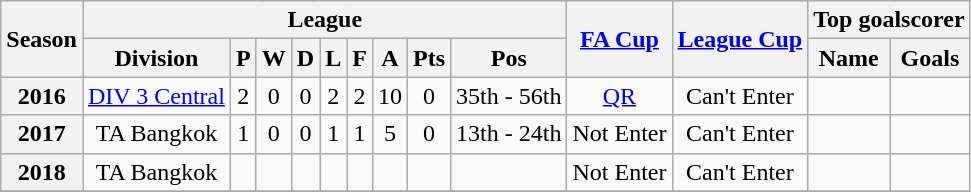<table class="wikitable" style="text-align: center">
<tr>
<th rowspan=2>Season</th>
<th colspan=9>League</th>
<th rowspan=2><a href='#'>FA Cup</a></th>
<th rowspan=2><a href='#'>League Cup</a></th>
<th colspan=2>Top goalscorer</th>
</tr>
<tr>
<th>Division</th>
<th>P</th>
<th>W</th>
<th>D</th>
<th>L</th>
<th>F</th>
<th>A</th>
<th>Pts</th>
<th>Pos</th>
<th>Name</th>
<th>Goals</th>
</tr>
<tr>
<th>2016</th>
<td><a href='#'>DIV 3 Central</a></td>
<td>2</td>
<td>0</td>
<td>0</td>
<td>2</td>
<td>2</td>
<td>10</td>
<td>0</td>
<td>35th - 56th</td>
<td><a href='#'>QR</a></td>
<td>Can't Enter</td>
<td></td>
<td></td>
</tr>
<tr>
<th>2017</th>
<td>TA Bangkok</td>
<td>1</td>
<td>0</td>
<td>0</td>
<td>1</td>
<td>1</td>
<td>5</td>
<td>0</td>
<td>13th - 24th</td>
<td>Not Enter</td>
<td>Can't Enter</td>
<td></td>
<td></td>
</tr>
<tr>
<th>2018</th>
<td>TA Bangkok</td>
<td></td>
<td></td>
<td></td>
<td></td>
<td></td>
<td></td>
<td></td>
<td></td>
<td>Not Enter</td>
<td>Can't Enter</td>
<td></td>
<td></td>
</tr>
<tr>
</tr>
</table>
